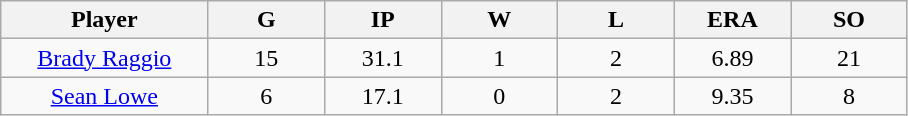<table class="wikitable sortable">
<tr>
<th bgcolor="#DDDDFF" width="16%">Player</th>
<th bgcolor="#DDDDFF" width="9%">G</th>
<th bgcolor="#DDDDFF" width="9%">IP</th>
<th bgcolor="#DDDDFF" width="9%">W</th>
<th bgcolor="#DDDDFF" width="9%">L</th>
<th bgcolor="#DDDDFF" width="9%">ERA</th>
<th bgcolor="#DDDDFF" width="9%">SO</th>
</tr>
<tr align=center>
<td><a href='#'>Brady Raggio</a></td>
<td>15</td>
<td>31.1</td>
<td>1</td>
<td>2</td>
<td>6.89</td>
<td>21</td>
</tr>
<tr align=center>
<td><a href='#'>Sean Lowe</a></td>
<td>6</td>
<td>17.1</td>
<td>0</td>
<td>2</td>
<td>9.35</td>
<td>8</td>
</tr>
</table>
